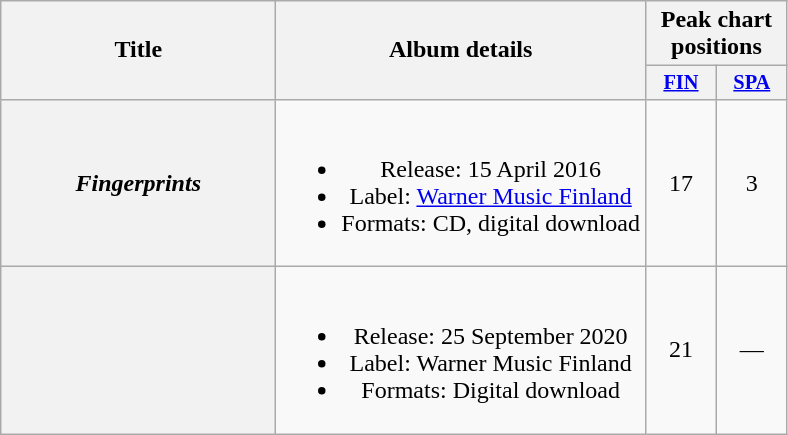<table class="wikitable plainrowheaders" style="text-align:center;">
<tr>
<th scope="col" rowspan="2" style="width:11em;">Title</th>
<th scope="col" rowspan="2">Album details</th>
<th scope="col" colspan="2">Peak chart positions</th>
</tr>
<tr>
<th scope="col" style="width:3em;font-size:85%;"><a href='#'>FIN</a><br></th>
<th scope="col" style="width:3em;font-size:85%;"><a href='#'>SPA</a><br></th>
</tr>
<tr>
<th scope="row"><em>Fingerprints</em></th>
<td><br><ul><li>Release: 15 April 2016</li><li>Label: <a href='#'>Warner Music Finland</a></li><li>Formats: CD, digital download</li></ul></td>
<td>17</td>
<td>3</td>
</tr>
<tr>
<th scope="row"></th>
<td><br><ul><li>Release: 25 September 2020</li><li>Label: Warner Music Finland</li><li>Formats: Digital download</li></ul></td>
<td>21</td>
<td>—</td>
</tr>
</table>
